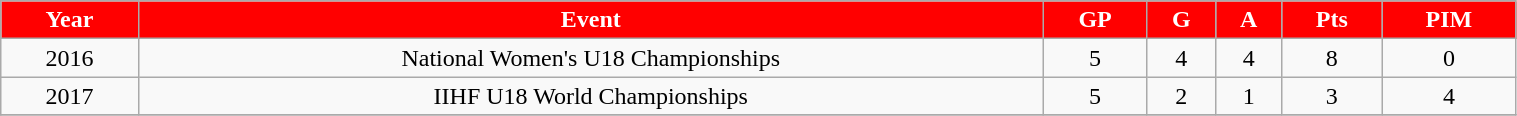<table class="wikitable" style="width:80%;">
<tr style="text-align:center; background:red; color:#fff;">
<td><strong>Year</strong></td>
<td><strong>Event</strong></td>
<td><strong>GP</strong></td>
<td><strong>G</strong></td>
<td><strong>A</strong></td>
<td><strong>Pts</strong></td>
<td><strong>PIM</strong></td>
</tr>
<tr style="text-align:center;" bgcolor="">
<td>2016</td>
<td>National Women's U18 Championships</td>
<td>5</td>
<td>4</td>
<td>4</td>
<td>8</td>
<td>0</td>
</tr>
<tr style="text-align:center;" bgcolor="">
<td>2017</td>
<td>IIHF U18 World Championships</td>
<td>5</td>
<td>2</td>
<td>1</td>
<td>3</td>
<td>4</td>
</tr>
<tr style="text-align:center;" bgcolor="">
</tr>
</table>
